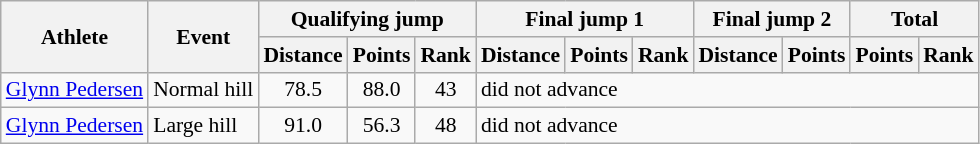<table class="wikitable" style="font-size:90%">
<tr>
<th rowspan="2">Athlete</th>
<th rowspan="2">Event</th>
<th colspan="3">Qualifying jump</th>
<th colspan="3">Final jump 1</th>
<th colspan="2">Final jump 2</th>
<th colspan="2">Total</th>
</tr>
<tr>
<th>Distance</th>
<th>Points</th>
<th>Rank</th>
<th>Distance</th>
<th>Points</th>
<th>Rank</th>
<th>Distance</th>
<th>Points</th>
<th>Points</th>
<th>Rank</th>
</tr>
<tr>
<td><a href='#'>Glynn Pedersen</a></td>
<td>Normal hill</td>
<td align="center">78.5</td>
<td align="center">88.0</td>
<td align="center">43</td>
<td colspan="7">did not advance</td>
</tr>
<tr>
<td><a href='#'>Glynn Pedersen</a></td>
<td>Large hill</td>
<td align="center">91.0</td>
<td align="center">56.3</td>
<td align="center">48</td>
<td colspan="7">did not advance</td>
</tr>
</table>
